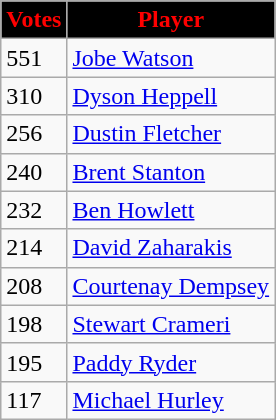<table class="wikitable">
<tr>
<th style="background:#000000; color:red; text-align:center;">Votes</th>
<th style="background:#000000; color:red; text-align:center;">Player</th>
</tr>
<tr>
<td>551</td>
<td><a href='#'>Jobe Watson</a></td>
</tr>
<tr>
<td>310</td>
<td><a href='#'>Dyson Heppell</a></td>
</tr>
<tr>
<td>256</td>
<td><a href='#'>Dustin Fletcher</a></td>
</tr>
<tr>
<td>240</td>
<td><a href='#'>Brent Stanton</a></td>
</tr>
<tr>
<td>232</td>
<td><a href='#'>Ben Howlett</a></td>
</tr>
<tr>
<td>214</td>
<td><a href='#'>David Zaharakis</a></td>
</tr>
<tr>
<td>208</td>
<td><a href='#'>Courtenay Dempsey</a></td>
</tr>
<tr>
<td>198</td>
<td><a href='#'>Stewart Crameri</a></td>
</tr>
<tr>
<td>195</td>
<td><a href='#'>Paddy Ryder</a></td>
</tr>
<tr>
<td>117</td>
<td><a href='#'>Michael Hurley</a></td>
</tr>
</table>
